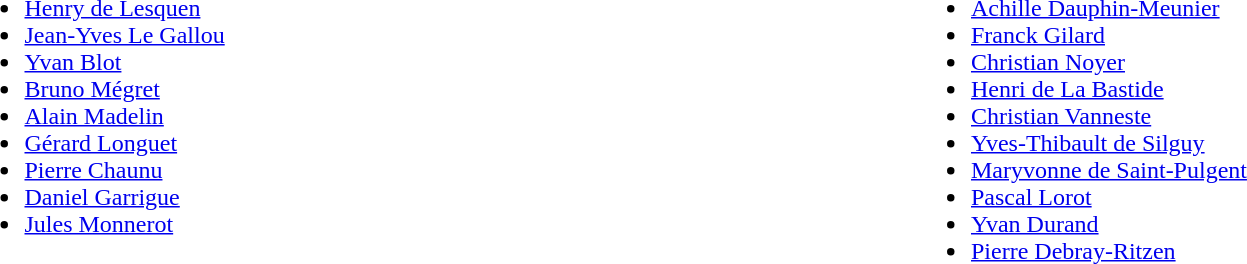<table width="100%">
<tr>
<td width="33%" valign="top"><br><ul><li><a href='#'>Henry de Lesquen</a></li><li><a href='#'>Jean-Yves Le Gallou</a></li><li><a href='#'>Yvan Blot</a></li><li><a href='#'>Bruno Mégret</a></li><li><a href='#'>Alain Madelin</a></li><li><a href='#'>Gérard Longuet</a></li><li><a href='#'>Pierre Chaunu</a></li><li><a href='#'>Daniel Garrigue</a></li><li><a href='#'>Jules Monnerot</a></li></ul></td>
<td width="33%" valign="top"><br><ul><li><a href='#'>Achille Dauphin-Meunier</a></li><li><a href='#'>Franck Gilard</a></li><li><a href='#'>Christian Noyer</a></li><li><a href='#'>Henri de La Bastide</a></li><li><a href='#'>Christian Vanneste</a></li><li><a href='#'>Yves-Thibault de Silguy</a></li><li><a href='#'>Maryvonne de Saint-Pulgent</a></li><li><a href='#'>Pascal Lorot</a></li><li><a href='#'>Yvan Durand</a></li><li><a href='#'>Pierre Debray-Ritzen</a></li></ul></td>
</tr>
</table>
